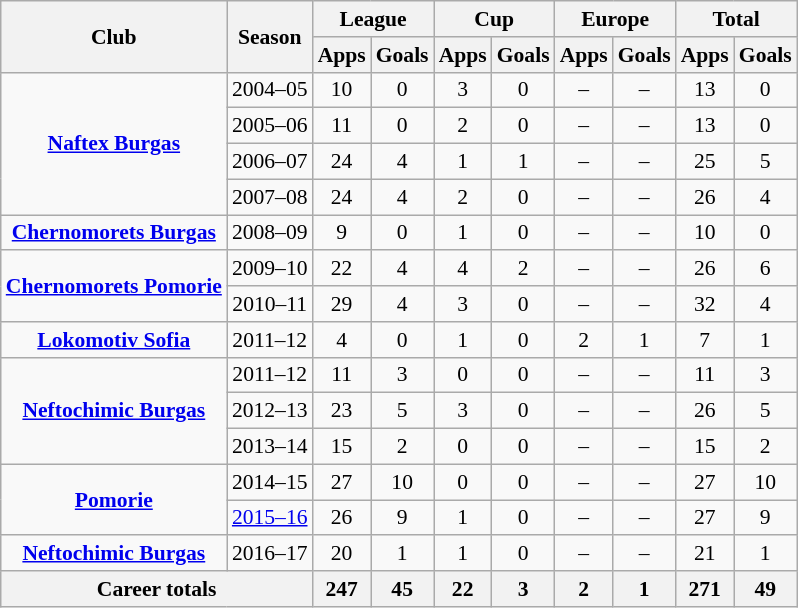<table class="wikitable" style="font-size:90%; text-align: center;">
<tr>
<th rowspan="2">Club</th>
<th rowspan="2">Season</th>
<th colspan="2">League</th>
<th colspan="2">Cup</th>
<th colspan="2">Europe</th>
<th colspan="2">Total</th>
</tr>
<tr>
<th>Apps</th>
<th>Goals</th>
<th>Apps</th>
<th>Goals</th>
<th>Apps</th>
<th>Goals</th>
<th>Apps</th>
<th>Goals</th>
</tr>
<tr>
<td rowspan="4" valign="center"><strong><a href='#'>Naftex Burgas</a></strong></td>
<td>2004–05</td>
<td>10</td>
<td>0</td>
<td>3</td>
<td>0</td>
<td>–</td>
<td>–</td>
<td>13</td>
<td>0</td>
</tr>
<tr>
<td>2005–06</td>
<td>11</td>
<td>0</td>
<td>2</td>
<td>0</td>
<td>–</td>
<td>–</td>
<td>13</td>
<td>0</td>
</tr>
<tr>
<td>2006–07</td>
<td>24</td>
<td>4</td>
<td>1</td>
<td>1</td>
<td>–</td>
<td>–</td>
<td>25</td>
<td>5</td>
</tr>
<tr>
<td>2007–08</td>
<td>24</td>
<td>4</td>
<td>2</td>
<td>0</td>
<td>–</td>
<td>–</td>
<td>26</td>
<td>4</td>
</tr>
<tr>
<td rowspan="1" valign="center"><strong><a href='#'>Chernomorets Burgas</a></strong></td>
<td>2008–09</td>
<td>9</td>
<td>0</td>
<td>1</td>
<td>0</td>
<td>–</td>
<td>–</td>
<td>10</td>
<td>0</td>
</tr>
<tr>
<td rowspan="2" valign="center"><strong><a href='#'>Chernomorets Pomorie</a></strong></td>
<td>2009–10</td>
<td>22</td>
<td>4</td>
<td>4</td>
<td>2</td>
<td>–</td>
<td>–</td>
<td>26</td>
<td>6</td>
</tr>
<tr>
<td>2010–11</td>
<td>29</td>
<td>4</td>
<td>3</td>
<td>0</td>
<td>–</td>
<td>–</td>
<td>32</td>
<td>4</td>
</tr>
<tr>
<td rowspan="1" valign="center"><strong><a href='#'>Lokomotiv Sofia</a></strong></td>
<td>2011–12</td>
<td>4</td>
<td>0</td>
<td>1</td>
<td>0</td>
<td>2</td>
<td>1</td>
<td>7</td>
<td>1</td>
</tr>
<tr>
<td rowspan="3" valign="center"><strong><a href='#'>Neftochimic Burgas</a></strong></td>
<td>2011–12</td>
<td>11</td>
<td>3</td>
<td>0</td>
<td>0</td>
<td>–</td>
<td>–</td>
<td>11</td>
<td>3</td>
</tr>
<tr>
<td>2012–13</td>
<td>23</td>
<td>5</td>
<td>3</td>
<td>0</td>
<td>–</td>
<td>–</td>
<td>26</td>
<td>5</td>
</tr>
<tr>
<td>2013–14</td>
<td>15</td>
<td>2</td>
<td>0</td>
<td>0</td>
<td>–</td>
<td>–</td>
<td>15</td>
<td>2</td>
</tr>
<tr>
<td rowspan="2" valign="center"><strong><a href='#'>Pomorie</a></strong></td>
<td>2014–15</td>
<td>27</td>
<td>10</td>
<td>0</td>
<td>0</td>
<td>–</td>
<td>–</td>
<td>27</td>
<td>10</td>
</tr>
<tr>
<td><a href='#'>2015–16</a></td>
<td>26</td>
<td>9</td>
<td>1</td>
<td>0</td>
<td>–</td>
<td>–</td>
<td>27</td>
<td>9</td>
</tr>
<tr>
<td rowspan="1" valign="center"><strong><a href='#'>Neftochimic Burgas</a></strong></td>
<td>2016–17</td>
<td>20</td>
<td>1</td>
<td>1</td>
<td>0</td>
<td>–</td>
<td>–</td>
<td>21</td>
<td>1</td>
</tr>
<tr>
<th colspan="2">Career totals</th>
<th>247</th>
<th>45</th>
<th>22</th>
<th>3</th>
<th>2</th>
<th>1</th>
<th>271</th>
<th>49</th>
</tr>
</table>
